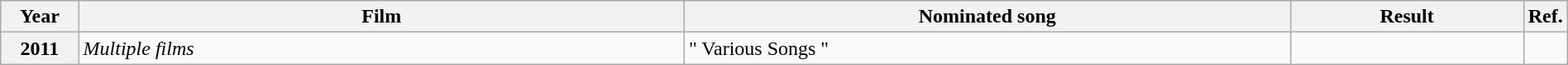<table class="wikitable plainrowheaders" width="100%" textcolor:#000;">
<tr>
<th scope="col" width=5%><strong>Year</strong></th>
<th scope="col" width=39%><strong>Film</strong></th>
<th scope="col" width=39%><strong>Nominated song</strong></th>
<th scope="col" width=15%><strong>Result</strong></th>
<th scope="col" width=2%><strong>Ref.</strong></th>
</tr>
<tr>
<th scope="row">2011</th>
<td><em> Multiple films</em></td>
<td>" Various Songs "</td>
<td></td>
<td></td>
</tr>
</table>
